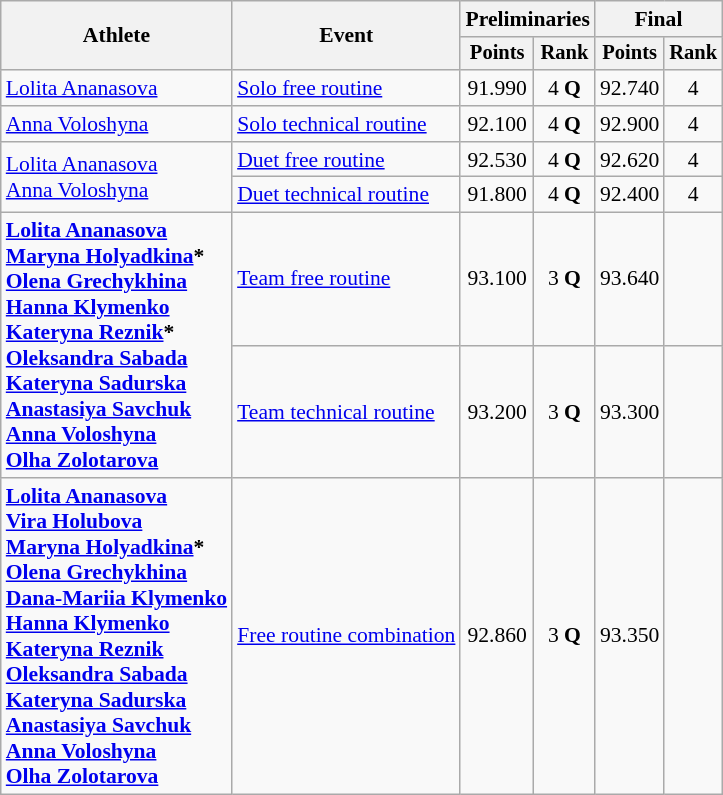<table class=wikitable style="font-size:90%">
<tr>
<th rowspan="2">Athlete</th>
<th rowspan="2">Event</th>
<th colspan="2">Preliminaries</th>
<th colspan="2">Final</th>
</tr>
<tr style="font-size:95%">
<th>Points</th>
<th>Rank</th>
<th>Points</th>
<th>Rank</th>
</tr>
<tr align=center>
<td align=left><a href='#'>Lolita Ananasova</a></td>
<td align=left><a href='#'>Solo free routine</a></td>
<td>91.990</td>
<td>4 <strong>Q</strong></td>
<td>92.740</td>
<td>4</td>
</tr>
<tr align=center>
<td align=left><a href='#'>Anna Voloshyna</a></td>
<td align=left><a href='#'>Solo technical routine</a></td>
<td>92.100</td>
<td>4 <strong>Q</strong></td>
<td>92.900</td>
<td>4</td>
</tr>
<tr align=center>
<td align=left rowspan=2><a href='#'>Lolita Ananasova</a><br><a href='#'>Anna Voloshyna</a></td>
<td align=left><a href='#'>Duet free routine</a></td>
<td>92.530</td>
<td>4 <strong>Q</strong></td>
<td>92.620</td>
<td>4</td>
</tr>
<tr align=center>
<td align=left><a href='#'>Duet technical routine</a></td>
<td>91.800</td>
<td>4 <strong>Q</strong></td>
<td>92.400</td>
<td>4</td>
</tr>
<tr align=center>
<td align=left rowspan=2><strong><a href='#'>Lolita Ananasova</a><br><a href='#'>Maryna Holyadkina</a>*<br><a href='#'>Olena Grechykhina</a><br><a href='#'>Hanna Klymenko</a><br><a href='#'>Kateryna Reznik</a>*<br><a href='#'>Oleksandra Sabada</a><br><a href='#'>Kateryna Sadurska</a><br><a href='#'>Anastasiya Savchuk</a><br><a href='#'>Anna Voloshyna</a><br><a href='#'>Olha Zolotarova</a></strong></td>
<td align=left><a href='#'>Team free routine</a></td>
<td>93.100</td>
<td>3 <strong>Q</strong></td>
<td>93.640</td>
<td></td>
</tr>
<tr align=center>
<td align=left><a href='#'>Team technical routine</a></td>
<td>93.200</td>
<td>3 <strong>Q</strong></td>
<td>93.300</td>
<td></td>
</tr>
<tr align=center>
<td align=left><strong><a href='#'>Lolita Ananasova</a><br><a href='#'>Vira Holubova</a><br><a href='#'>Maryna Holyadkina</a>*<br><a href='#'>Olena Grechykhina</a><br><a href='#'>Dana-Mariia Klymenko</a><br><a href='#'>Hanna Klymenko</a><br><a href='#'>Kateryna Reznik</a><br><a href='#'>Oleksandra Sabada</a><br><a href='#'>Kateryna Sadurska</a><br><a href='#'>Anastasiya Savchuk</a><br><a href='#'>Anna Voloshyna</a><br><a href='#'>Olha Zolotarova</a></strong></td>
<td align=left><a href='#'>Free routine combination</a></td>
<td>92.860</td>
<td>3 <strong>Q</strong></td>
<td>93.350</td>
<td></td>
</tr>
</table>
